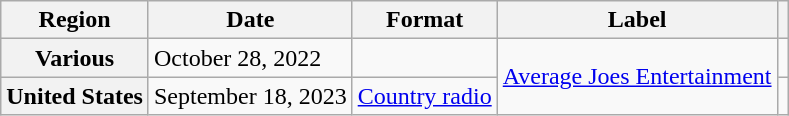<table class="wikitable plainrowheaders">
<tr>
<th scope="col">Region</th>
<th scope="col">Date</th>
<th scope="col">Format</th>
<th scope="col">Label</th>
<th scope="col"></th>
</tr>
<tr>
<th scope="row">Various</th>
<td>October 28, 2022</td>
<td></td>
<td rowspan="2"><a href='#'>Average Joes Entertainment</a></td>
<td></td>
</tr>
<tr>
<th scope="row">United States</th>
<td>September 18, 2023</td>
<td><a href='#'>Country radio</a></td>
<td></td>
</tr>
</table>
